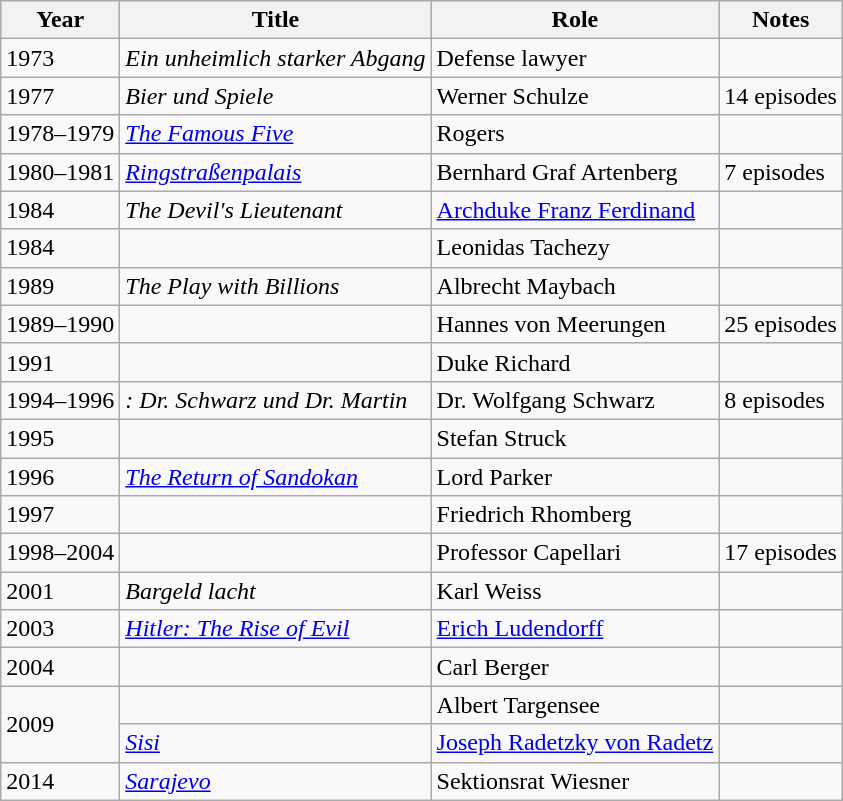<table class="wikitable sortable">
<tr>
<th>Year</th>
<th>Title</th>
<th>Role</th>
<th class="unsortable">Notes</th>
</tr>
<tr>
<td>1973</td>
<td><em>Ein unheimlich starker Abgang</em></td>
<td>Defense lawyer</td>
<td></td>
</tr>
<tr>
<td>1977</td>
<td><em>Bier und Spiele</em></td>
<td>Werner Schulze</td>
<td>14 episodes</td>
</tr>
<tr>
<td>1978–1979</td>
<td><em><a href='#'>The Famous Five</a></em></td>
<td>Rogers</td>
<td></td>
</tr>
<tr>
<td>1980–1981</td>
<td><em><a href='#'>Ringstraßenpalais</a></em></td>
<td>Bernhard Graf Artenberg</td>
<td>7 episodes</td>
</tr>
<tr>
<td>1984</td>
<td><em>The Devil's Lieutenant</em></td>
<td><a href='#'>Archduke Franz Ferdinand</a></td>
<td></td>
</tr>
<tr>
<td>1984</td>
<td><em></em></td>
<td>Leonidas Tachezy</td>
<td></td>
</tr>
<tr>
<td>1989</td>
<td><em>The Play with Billions</em></td>
<td>Albrecht Maybach</td>
<td></td>
</tr>
<tr>
<td>1989–1990</td>
<td></td>
<td>Hannes von Meerungen</td>
<td>25 episodes</td>
</tr>
<tr>
<td>1991</td>
<td><em></em></td>
<td>Duke Richard</td>
<td></td>
</tr>
<tr>
<td>1994–1996</td>
<td><em>: Dr. Schwarz und Dr. Martin</em></td>
<td>Dr. Wolfgang Schwarz</td>
<td>8 episodes</td>
</tr>
<tr>
<td>1995</td>
<td><em></em></td>
<td>Stefan Struck</td>
<td></td>
</tr>
<tr>
<td>1996</td>
<td><em><a href='#'>The Return of Sandokan</a></em></td>
<td>Lord Parker</td>
<td></td>
</tr>
<tr>
<td>1997</td>
<td></td>
<td>Friedrich Rhomberg</td>
<td></td>
</tr>
<tr>
<td>1998–2004</td>
<td></td>
<td>Professor Capellari</td>
<td>17 episodes</td>
</tr>
<tr>
<td>2001</td>
<td><em>Bargeld lacht</em></td>
<td>Karl Weiss</td>
<td></td>
</tr>
<tr>
<td>2003</td>
<td><em><a href='#'>Hitler: The Rise of Evil</a></em></td>
<td><a href='#'>Erich Ludendorff</a></td>
<td></td>
</tr>
<tr>
<td>2004</td>
<td><em></em></td>
<td>Carl Berger</td>
<td></td>
</tr>
<tr>
<td rowspan=2>2009</td>
<td><em></em></td>
<td>Albert Targensee</td>
<td></td>
</tr>
<tr>
<td><em><a href='#'>Sisi</a></em></td>
<td><a href='#'>Joseph Radetzky von Radetz</a></td>
<td></td>
</tr>
<tr>
<td>2014</td>
<td><em><a href='#'>Sarajevo</a></em></td>
<td>Sektionsrat Wiesner</td>
<td></td>
</tr>
</table>
